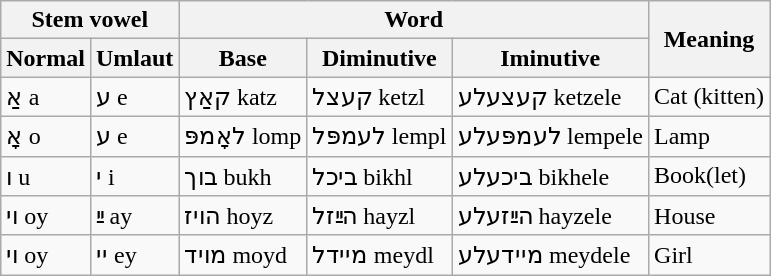<table class="wikitable">
<tr>
<th colspan="2">Stem vowel</th>
<th colspan="3">Word</th>
<th rowspan="2">Meaning</th>
</tr>
<tr>
<th>Normal</th>
<th>Umlaut</th>
<th>Base</th>
<th>Diminutive</th>
<th>Iminutive</th>
</tr>
<tr>
<td>אַ a</td>
<td>ע e</td>
<td>קאַץ katz</td>
<td>קעצל ketzl</td>
<td>קעצעלע ketzele</td>
<td>Cat (kitten)</td>
</tr>
<tr>
<td>אָ o</td>
<td>ע e</td>
<td>לאָמפּ lomp</td>
<td>לעמפּל lempl</td>
<td>לעמפּעלע lempele</td>
<td>Lamp</td>
</tr>
<tr>
<td>ו u</td>
<td>י i</td>
<td>בוך bukh</td>
<td>ביכל bikhl</td>
<td>ביכעלע bikhele</td>
<td>Book(let)</td>
</tr>
<tr>
<td>וי oy</td>
<td>ײַ ay</td>
<td>הויז hoyz</td>
<td>הײַזל hayzl</td>
<td>הײַזעלע hayzele</td>
<td>House</td>
</tr>
<tr>
<td>וי oy</td>
<td>יי ey</td>
<td>מויד moyd</td>
<td>מיידל meydl</td>
<td>מיידעלע meydele</td>
<td>Girl</td>
</tr>
</table>
